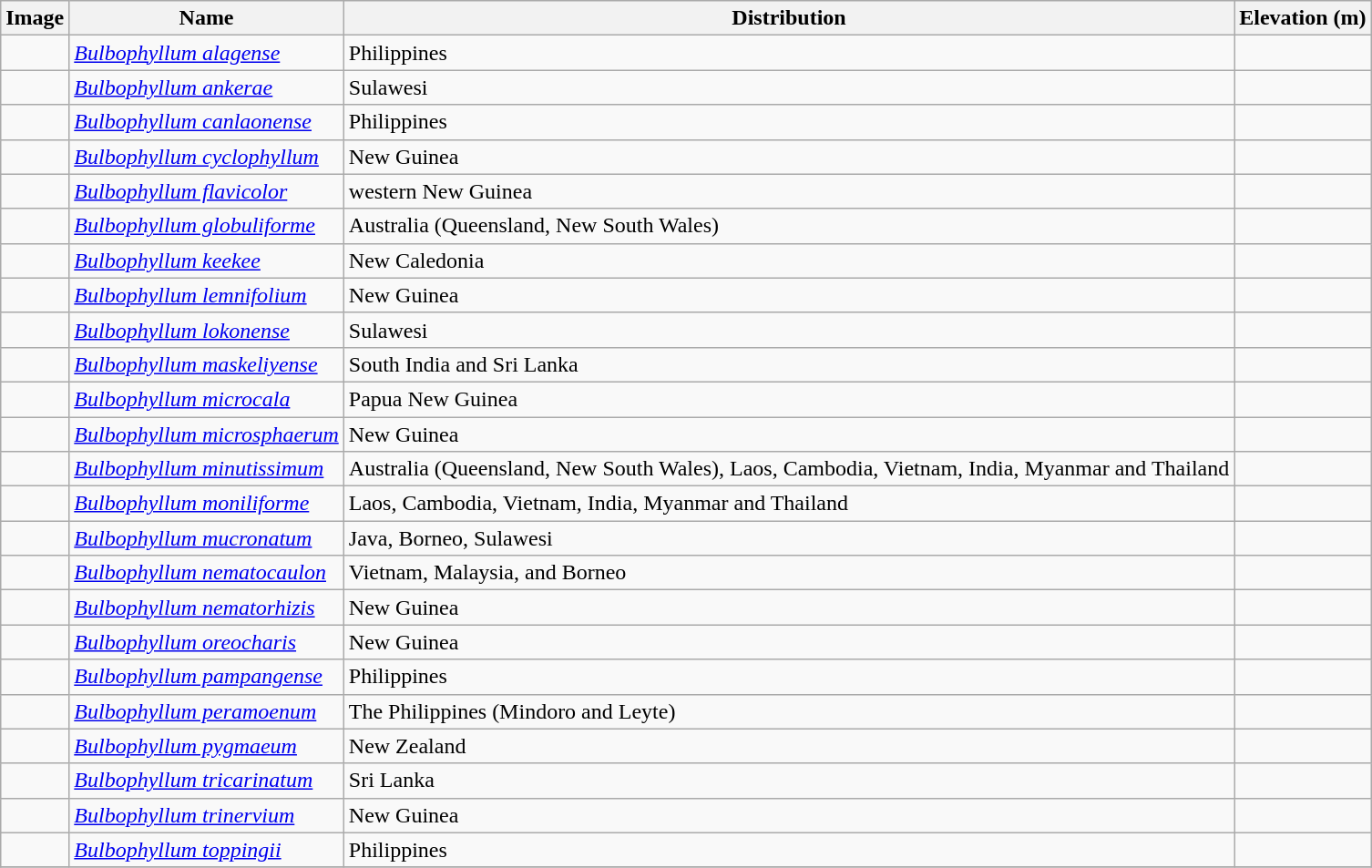<table class="wikitable collapsible">
<tr>
<th>Image</th>
<th>Name</th>
<th>Distribution</th>
<th>Elevation (m)</th>
</tr>
<tr>
<td></td>
<td><em><a href='#'>Bulbophyllum alagense</a></em> </td>
<td>Philippines</td>
<td></td>
</tr>
<tr>
<td></td>
<td><em><a href='#'>Bulbophyllum ankerae</a></em> </td>
<td>Sulawesi</td>
<td></td>
</tr>
<tr>
<td></td>
<td><em><a href='#'>Bulbophyllum canlaonense</a></em> </td>
<td>Philippines</td>
<td></td>
</tr>
<tr>
<td></td>
<td><em><a href='#'>Bulbophyllum cyclophyllum</a></em> </td>
<td>New Guinea</td>
<td></td>
</tr>
<tr>
<td></td>
<td><em><a href='#'>Bulbophyllum flavicolor</a></em> </td>
<td>western New Guinea</td>
<td></td>
</tr>
<tr>
<td></td>
<td><em><a href='#'>Bulbophyllum globuliforme</a></em> </td>
<td>Australia (Queensland, New South Wales)</td>
<td></td>
</tr>
<tr>
<td></td>
<td><em><a href='#'>Bulbophyllum keekee</a></em> </td>
<td>New Caledonia</td>
<td></td>
</tr>
<tr>
<td></td>
<td><em><a href='#'>Bulbophyllum lemnifolium</a></em> </td>
<td>New Guinea</td>
<td></td>
</tr>
<tr>
<td></td>
<td><em><a href='#'>Bulbophyllum lokonense</a></em> </td>
<td>Sulawesi</td>
<td></td>
</tr>
<tr>
<td></td>
<td><em><a href='#'>Bulbophyllum maskeliyense</a></em> </td>
<td>South India and Sri Lanka</td>
<td></td>
</tr>
<tr>
<td></td>
<td><em><a href='#'>Bulbophyllum microcala</a></em> </td>
<td>Papua New Guinea</td>
<td></td>
</tr>
<tr>
<td></td>
<td><em><a href='#'>Bulbophyllum microsphaerum</a></em> </td>
<td>New Guinea</td>
<td></td>
</tr>
<tr>
<td></td>
<td><em><a href='#'>Bulbophyllum minutissimum</a></em> </td>
<td>Australia (Queensland, New South Wales), Laos, Cambodia, Vietnam, India, Myanmar and Thailand</td>
<td></td>
</tr>
<tr>
<td></td>
<td><em><a href='#'>Bulbophyllum moniliforme</a></em> </td>
<td>Laos, Cambodia, Vietnam, India, Myanmar and Thailand</td>
<td></td>
</tr>
<tr>
<td></td>
<td><em><a href='#'>Bulbophyllum mucronatum</a></em> </td>
<td>Java, Borneo, Sulawesi</td>
<td></td>
</tr>
<tr>
<td></td>
<td><em><a href='#'>Bulbophyllum nematocaulon</a></em> </td>
<td>Vietnam, Malaysia, and Borneo</td>
<td></td>
</tr>
<tr>
<td></td>
<td><em><a href='#'>Bulbophyllum nematorhizis</a></em> </td>
<td>New Guinea</td>
<td></td>
</tr>
<tr>
<td></td>
<td><em><a href='#'>Bulbophyllum oreocharis</a></em> </td>
<td>New Guinea</td>
<td></td>
</tr>
<tr>
<td></td>
<td><em><a href='#'>Bulbophyllum pampangense</a></em> </td>
<td>Philippines</td>
<td></td>
</tr>
<tr>
<td></td>
<td><em><a href='#'>Bulbophyllum peramoenum</a></em> </td>
<td>The Philippines (Mindoro and Leyte)</td>
<td></td>
</tr>
<tr>
<td></td>
<td><em><a href='#'>Bulbophyllum pygmaeum</a></em> </td>
<td>New Zealand</td>
<td></td>
</tr>
<tr>
<td></td>
<td><em><a href='#'>Bulbophyllum tricarinatum</a></em> </td>
<td>Sri Lanka</td>
<td></td>
</tr>
<tr>
<td></td>
<td><em><a href='#'>Bulbophyllum trinervium</a></em> </td>
<td>New Guinea</td>
<td></td>
</tr>
<tr>
<td></td>
<td><em><a href='#'>Bulbophyllum toppingii</a></em> </td>
<td>Philippines</td>
<td></td>
</tr>
<tr>
</tr>
</table>
